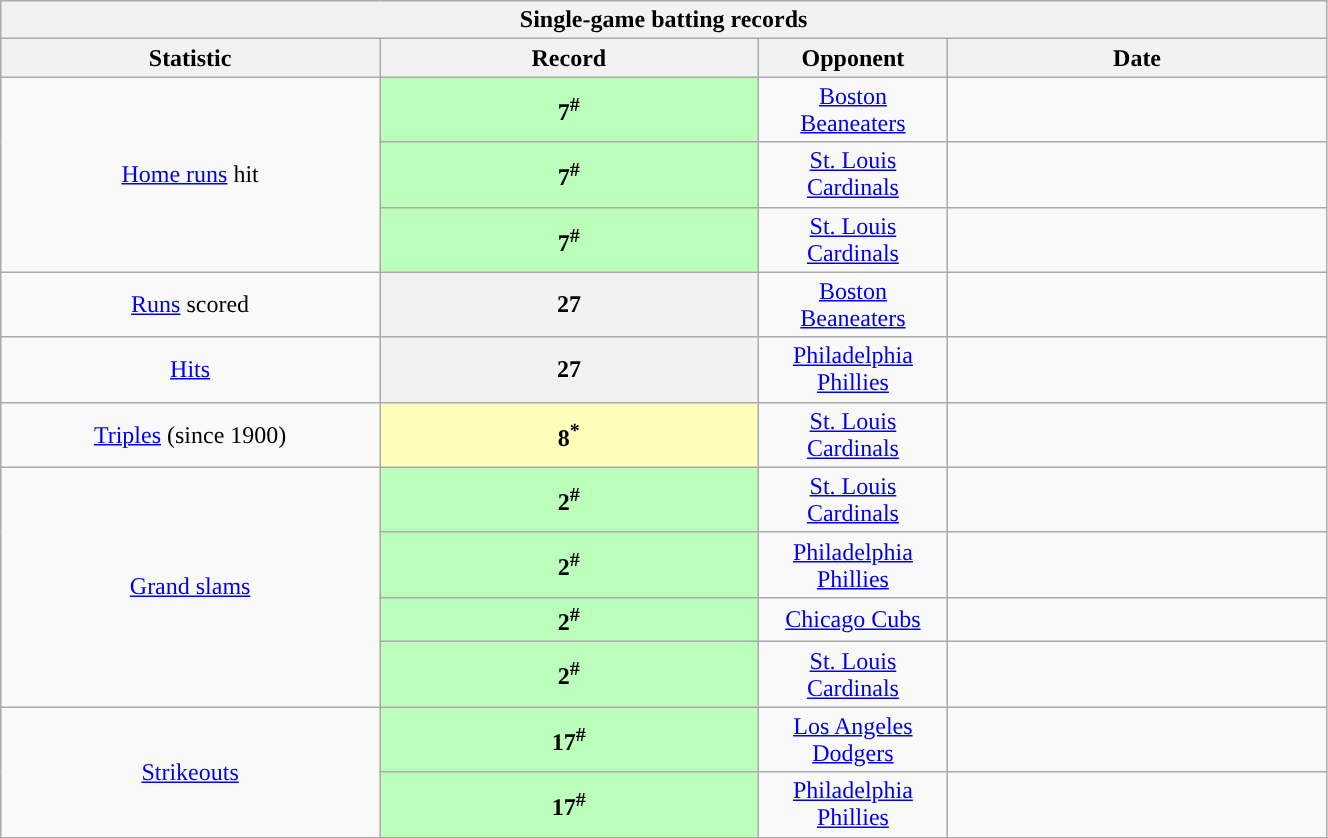<table class="wikitable sortable" style="text-align:center" width="70%">
<tr>
<th colspan=5>Single-game batting records</th>
</tr>
<tr>
<th scope="col" width=20%>Statistic</th>
<th scope="col" width=20% class="unsortable">Record</th>
<th scope="col" width=10%>Opponent</th>
<th scope="col" width=20%>Date</th>
</tr>
<tr>
<td rowspan="3"><a href='#'>Home runs</a> hit</td>
<th scope="row" style="background-color:#BBFFBB">7<sup>#</sup></th>
<td><a href='#'>Boston Beaneaters</a></td>
<td></td>
</tr>
<tr>
<th scope="row" style="background-color:#BBFFBB">7<sup>#</sup></th>
<td><a href='#'>St. Louis Cardinals</a></td>
<td></td>
</tr>
<tr>
<th scope="row" style="background-color:#BBFFBB">7<sup>#</sup></th>
<td><a href='#'>St. Louis Cardinals</a></td>
<td></td>
</tr>
<tr>
<td><a href='#'>Runs</a> scored</td>
<th scope="row">27</th>
<td><a href='#'>Boston Beaneaters</a></td>
<td></td>
</tr>
<tr>
<td><a href='#'>Hits</a></td>
<th scope="row">27</th>
<td><a href='#'>Philadelphia Phillies</a></td>
<td></td>
</tr>
<tr>
<td><a href='#'>Triples</a> (since 1900)</td>
<th scope="row" style="background-color:#FFFFBB">8<sup>*</sup></th>
<td><a href='#'>St. Louis Cardinals</a></td>
<td></td>
</tr>
<tr>
<td rowspan="4"><a href='#'>Grand slams</a></td>
<th scope="row" style="background-color:#BBFFBB">2<sup>#</sup></th>
<td><a href='#'>St. Louis Cardinals</a></td>
<td></td>
</tr>
<tr>
<th scope="row" style="background-color:#BBFFBB">2<sup>#</sup></th>
<td><a href='#'>Philadelphia Phillies</a></td>
<td></td>
</tr>
<tr>
<th scope="row" style="background-color:#BBFFBB">2<sup>#</sup></th>
<td><a href='#'>Chicago Cubs</a></td>
<td></td>
</tr>
<tr>
<th scope="row" style="background-color:#BBFFBB">2<sup>#</sup></th>
<td><a href='#'>St. Louis Cardinals</a></td>
<td></td>
</tr>
<tr>
<td rowspan="2"><a href='#'>Strikeouts</a></td>
<th scope="row" style="background-color:#BBFFBB">17<sup>#</sup></th>
<td><a href='#'>Los Angeles Dodgers</a></td>
<td></td>
</tr>
<tr>
<th scope="row" style="background-color:#BBFFBB">17<sup>#</sup></th>
<td><a href='#'>Philadelphia Phillies</a></td>
<td></td>
</tr>
</table>
